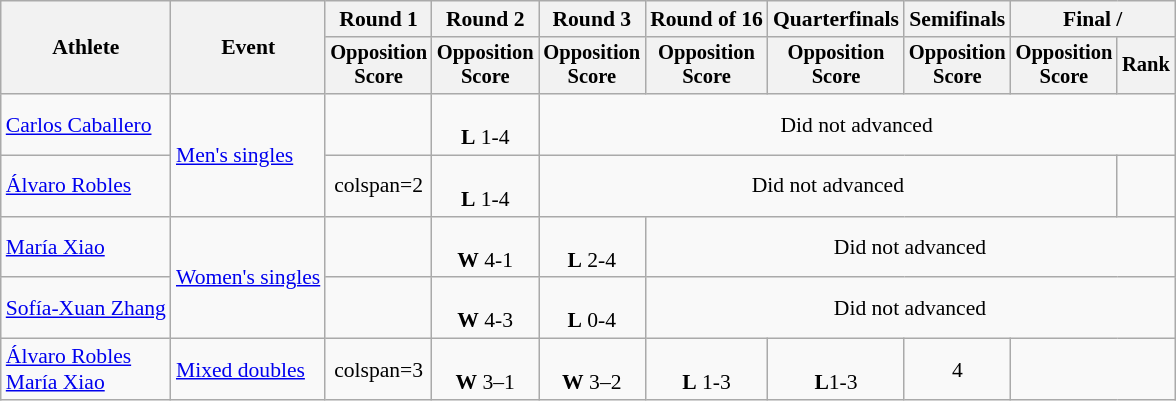<table class=wikitable style="font-size:90%">
<tr>
<th rowspan="2">Athlete</th>
<th rowspan="2">Event</th>
<th>Round 1</th>
<th>Round 2</th>
<th>Round 3</th>
<th>Round of 16</th>
<th>Quarterfinals</th>
<th>Semifinals</th>
<th colspan=2>Final / </th>
</tr>
<tr style="font-size:95%">
<th>Opposition<br>Score</th>
<th>Opposition<br>Score</th>
<th>Opposition<br>Score</th>
<th>Opposition<br>Score</th>
<th>Opposition<br>Score</th>
<th>Opposition<br>Score</th>
<th>Opposition<br>Score</th>
<th>Rank</th>
</tr>
<tr align=center>
<td align=left><a href='#'>Carlos Caballero</a></td>
<td align=left rowspan=2><a href='#'>Men's singles</a></td>
<td></td>
<td><br><strong>L</strong> 1-4</td>
<td colspan=6>Did not advanced</td>
</tr>
<tr align=center>
<td align=left><a href='#'>Álvaro Robles</a></td>
<td>colspan=2 </td>
<td><br><strong>L</strong> 1-4</td>
<td colspan=5>Did not advanced</td>
</tr>
<tr align=center>
<td align=left><a href='#'>María Xiao</a></td>
<td align=left rowspan=2><a href='#'>Women's singles</a></td>
<td></td>
<td><br><strong>W</strong> 4-1</td>
<td><br><strong>L</strong> 2-4</td>
<td colspan=5>Did not advanced</td>
</tr>
<tr align=center>
<td align=left><a href='#'>Sofía-Xuan Zhang</a></td>
<td></td>
<td><br><strong>W</strong> 4-3</td>
<td><br><strong>L</strong> 0-4</td>
<td colspan=5>Did not advanced</td>
</tr>
<tr align=center>
<td align=left><a href='#'>Álvaro Robles</a><br><a href='#'>María Xiao</a></td>
<td align=left><a href='#'>Mixed doubles</a></td>
<td>colspan=3 </td>
<td><br><strong>W</strong> 3–1</td>
<td><br><strong>W</strong> 3–2</td>
<td><br><strong>L</strong> 1-3</td>
<td><br><strong>L</strong>1-3</td>
<td>4</td>
</tr>
</table>
